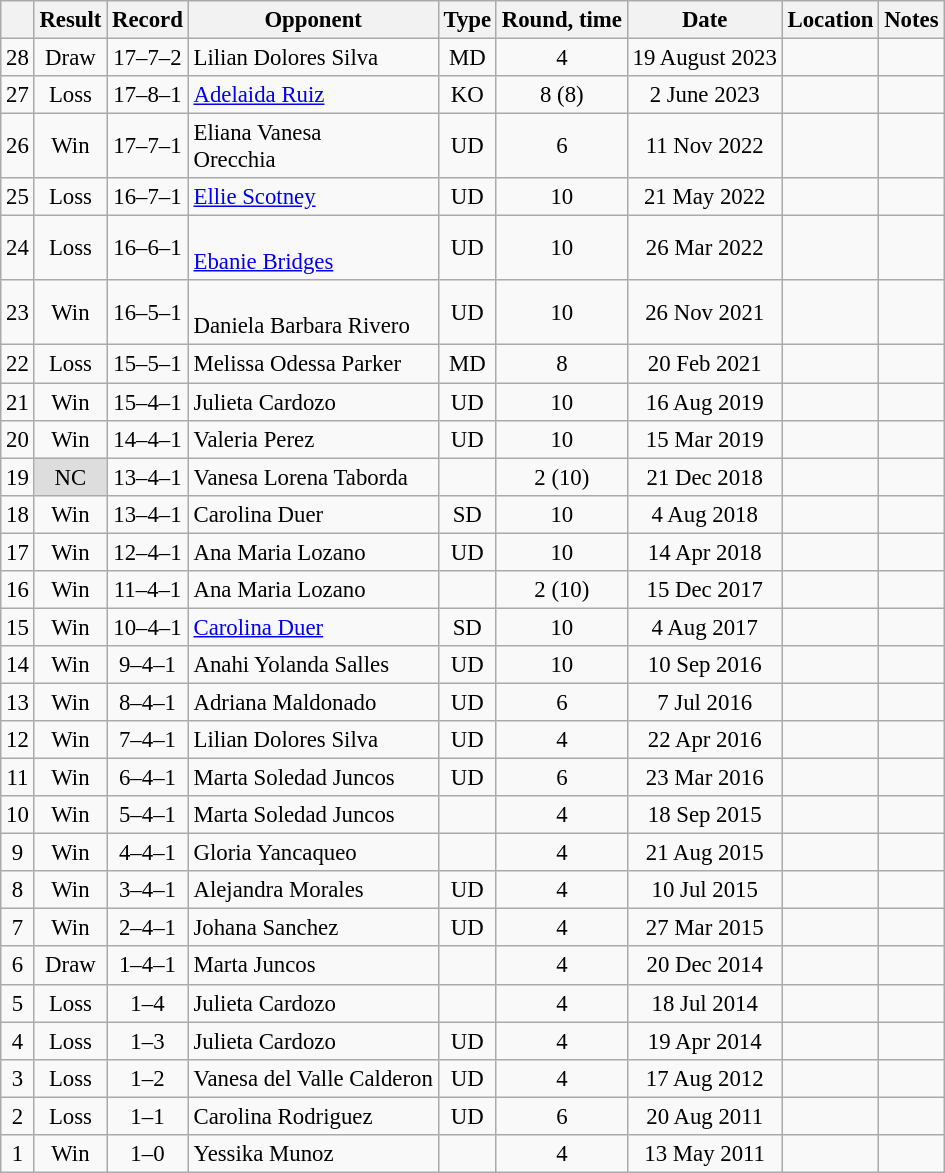<table class="wikitable" style="text-align:center; font-size:95%">
<tr>
<th></th>
<th>Result</th>
<th>Record</th>
<th>Opponent</th>
<th>Type</th>
<th>Round, time</th>
<th>Date</th>
<th>Location</th>
<th>Notes</th>
</tr>
<tr>
<td>28</td>
<td>Draw</td>
<td>17–7–2 </td>
<td align=left> Lilian Dolores Silva</td>
<td>MD</td>
<td>4</td>
<td>19 August 2023</td>
<td align=left></td>
<td></td>
</tr>
<tr>
<td>27</td>
<td>Loss</td>
<td>17–8–1 </td>
<td align=left><a href='#'>Adelaida Ruiz</a></td>
<td>KO</td>
<td>8 (8)</td>
<td>2 June 2023</td>
<td align=left></td>
<td></td>
</tr>
<tr>
<td>26</td>
<td>Win</td>
<td>17–7–1 </td>
<td align=left> Eliana Vanesa<br>Orecchia</td>
<td>UD</td>
<td>6</td>
<td>11 Nov 2022</td>
<td align=left></td>
<td></td>
</tr>
<tr>
<td>25</td>
<td>Loss</td>
<td>16–7–1 </td>
<td align=left><a href='#'>Ellie Scotney</a></td>
<td>UD</td>
<td>10</td>
<td>21 May 2022</td>
<td align=left></td>
<td align=left></td>
</tr>
<tr>
<td>24</td>
<td>Loss</td>
<td>16–6–1 </td>
<td align=left><br><a href='#'>Ebanie Bridges</a></td>
<td>UD</td>
<td>10</td>
<td>26 Mar 2022</td>
<td align=left></td>
<td align=left></td>
</tr>
<tr>
<td>23</td>
<td>Win</td>
<td>16–5–1 </td>
<td align=left><br>Daniela Barbara Rivero</td>
<td>UD</td>
<td>10</td>
<td>26 Nov 2021</td>
<td align=left></td>
<td align=left></td>
</tr>
<tr>
<td>22</td>
<td>Loss</td>
<td>15–5–1 </td>
<td align=left> Melissa Odessa Parker</td>
<td>MD</td>
<td>8</td>
<td>20 Feb 2021</td>
<td align=left></td>
<td></td>
</tr>
<tr>
<td>21</td>
<td>Win</td>
<td>15–4–1 </td>
<td align=left> Julieta Cardozo</td>
<td>UD</td>
<td>10</td>
<td>16 Aug 2019</td>
<td align=left></td>
<td align=left></td>
</tr>
<tr>
<td>20</td>
<td>Win</td>
<td>14–4–1 </td>
<td align=left> Valeria Perez</td>
<td>UD</td>
<td>10</td>
<td>15 Mar 2019</td>
<td align=left></td>
<td align=left></td>
</tr>
<tr>
<td>19</td>
<td style="background:#DDD">NC</td>
<td>13–4–1 </td>
<td align=left> Vanesa Lorena Taborda</td>
<td></td>
<td>2 (10)</td>
<td>21 Dec 2018</td>
<td align=left></td>
<td align=left></td>
</tr>
<tr>
<td>18</td>
<td>Win</td>
<td>13–4–1</td>
<td align=left> Carolina Duer</td>
<td>SD</td>
<td>10</td>
<td>4 Aug 2018</td>
<td align=left></td>
<td align=left></td>
</tr>
<tr>
<td>17</td>
<td>Win</td>
<td>12–4–1</td>
<td align=left> Ana Maria Lozano</td>
<td>UD</td>
<td>10</td>
<td>14 Apr 2018</td>
<td align=left></td>
<td align=left></td>
</tr>
<tr>
<td>16</td>
<td>Win</td>
<td>11–4–1</td>
<td align=left> Ana Maria Lozano</td>
<td></td>
<td>2 (10)</td>
<td>15 Dec 2017</td>
<td align=left></td>
<td align=left></td>
</tr>
<tr>
<td>15</td>
<td>Win</td>
<td>10–4–1</td>
<td align=left> <a href='#'>Carolina Duer</a></td>
<td>SD</td>
<td>10</td>
<td>4 Aug 2017</td>
<td align=left></td>
<td align=left></td>
</tr>
<tr>
<td>14</td>
<td>Win</td>
<td>9–4–1</td>
<td align=left> Anahi Yolanda Salles</td>
<td>UD</td>
<td>10</td>
<td>10 Sep 2016</td>
<td align=left></td>
<td align=left></td>
</tr>
<tr>
<td>13</td>
<td>Win</td>
<td>8–4–1</td>
<td align=left> Adriana Maldonado</td>
<td>UD</td>
<td>6</td>
<td>7 Jul 2016</td>
<td align=left></td>
<td></td>
</tr>
<tr>
<td>12</td>
<td>Win</td>
<td>7–4–1</td>
<td align=left> Lilian Dolores Silva</td>
<td>UD</td>
<td>4</td>
<td>22 Apr 2016</td>
<td align=left></td>
<td></td>
</tr>
<tr>
<td>11</td>
<td>Win</td>
<td>6–4–1</td>
<td align=left> Marta Soledad Juncos</td>
<td>UD</td>
<td>6</td>
<td>23 Mar 2016</td>
<td align=left></td>
<td></td>
</tr>
<tr>
<td>10</td>
<td>Win</td>
<td>5–4–1</td>
<td align=left> Marta Soledad Juncos</td>
<td></td>
<td>4</td>
<td>18 Sep 2015</td>
<td align=left></td>
<td></td>
</tr>
<tr>
<td>9</td>
<td>Win</td>
<td>4–4–1</td>
<td align=left> Gloria Yancaqueo</td>
<td></td>
<td>4</td>
<td>21 Aug 2015</td>
<td align=left></td>
<td></td>
</tr>
<tr>
<td>8</td>
<td>Win</td>
<td>3–4–1</td>
<td align=left> Alejandra Morales</td>
<td>UD</td>
<td>4</td>
<td>10 Jul 2015</td>
<td align=left></td>
<td></td>
</tr>
<tr>
<td>7</td>
<td>Win</td>
<td>2–4–1</td>
<td align=left> Johana Sanchez</td>
<td>UD</td>
<td>4</td>
<td>27 Mar 2015</td>
<td align=left></td>
<td></td>
</tr>
<tr>
<td>6</td>
<td>Draw</td>
<td>1–4–1</td>
<td align=left> Marta Juncos</td>
<td></td>
<td>4</td>
<td>20 Dec 2014</td>
<td align=left></td>
<td></td>
</tr>
<tr>
<td>5</td>
<td>Loss</td>
<td>1–4</td>
<td align=left> Julieta Cardozo</td>
<td></td>
<td>4</td>
<td>18 Jul 2014</td>
<td align=left></td>
<td></td>
</tr>
<tr>
<td>4</td>
<td>Loss</td>
<td>1–3</td>
<td align=left> Julieta Cardozo</td>
<td>UD</td>
<td>4</td>
<td>19 Apr 2014</td>
<td align=left></td>
<td></td>
</tr>
<tr>
<td>3</td>
<td>Loss</td>
<td>1–2</td>
<td align=left> Vanesa del Valle Calderon</td>
<td>UD</td>
<td>4</td>
<td>17 Aug 2012</td>
<td align=left></td>
<td></td>
</tr>
<tr>
<td>2</td>
<td>Loss</td>
<td>1–1</td>
<td align=left> Carolina Rodriguez</td>
<td>UD</td>
<td>6</td>
<td>20 Aug 2011</td>
<td align=left></td>
<td></td>
</tr>
<tr>
<td>1</td>
<td>Win</td>
<td>1–0</td>
<td align=left> Yessika Munoz</td>
<td></td>
<td>4</td>
<td>13 May 2011</td>
<td align=left></td>
<td></td>
</tr>
</table>
